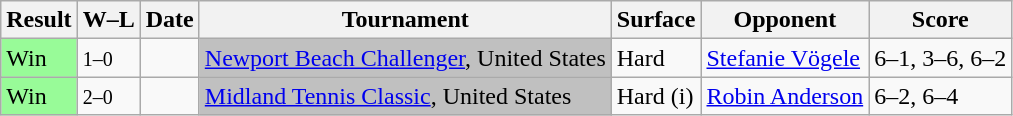<table class="sortable wikitable">
<tr>
<th>Result</th>
<th class="unsortable">W–L</th>
<th>Date</th>
<th>Tournament</th>
<th>Surface</th>
<th>Opponent</th>
<th class="unsortable">Score</th>
</tr>
<tr>
<td style="background:#98FB98;">Win</td>
<td><small>1–0</small></td>
<td><a href='#'></a></td>
<td bgcolor=silver><a href='#'>Newport Beach Challenger</a>, United States</td>
<td>Hard</td>
<td> <a href='#'>Stefanie Vögele</a></td>
<td>6–1, 3–6, 6–2</td>
</tr>
<tr>
<td style="background:#98fb98;">Win</td>
<td><small>2–0</small></td>
<td><a href='#'></a></td>
<td bgcolor=silver><a href='#'>Midland Tennis Classic</a>, United States</td>
<td>Hard (i)</td>
<td> <a href='#'>Robin Anderson</a></td>
<td>6–2, 6–4</td>
</tr>
</table>
